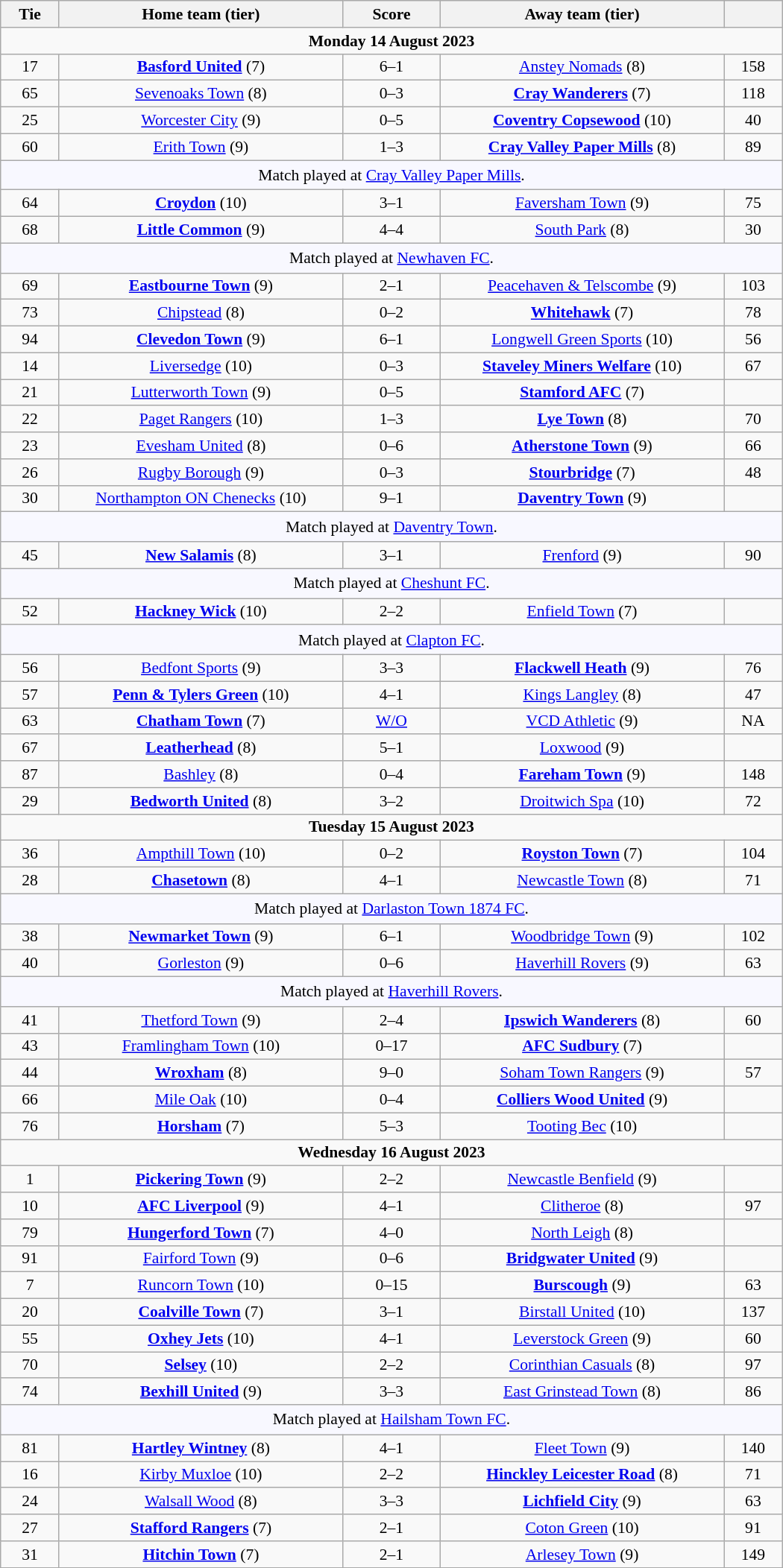<table class="wikitable" style="width:700px;text-align:center;font-size:90%">
<tr>
<th scope="col" style="width: 7.50%">Tie</th>
<th scope="col" style="width:36.25%">Home team (tier)</th>
<th scope="col" style="width:12.50%">Score</th>
<th scope="col" style="width:36.25%">Away team (tier)</th>
<th scope="col" style="width: 7.50%"></th>
</tr>
<tr>
<td colspan="5"><strong>Monday 14 August 2023</strong></td>
</tr>
<tr>
<td>17</td>
<td><strong><a href='#'>Basford United</a></strong> (7)</td>
<td>6–1</td>
<td><a href='#'>Anstey Nomads</a> (8)</td>
<td>158</td>
</tr>
<tr>
<td>65</td>
<td><a href='#'>Sevenoaks Town</a> (8)</td>
<td>0–3</td>
<td><strong><a href='#'>Cray Wanderers</a></strong> (7)</td>
<td>118</td>
</tr>
<tr>
<td>25</td>
<td><a href='#'>Worcester City</a> (9)</td>
<td>0–5</td>
<td><strong><a href='#'>Coventry Copsewood</a></strong> (10)</td>
<td>40</td>
</tr>
<tr>
<td>60</td>
<td><a href='#'>Erith Town</a> (9)</td>
<td>1–3</td>
<td><strong><a href='#'>Cray Valley Paper Mills</a></strong> (8)</td>
<td>89</td>
</tr>
<tr>
<td colspan="5" style="background:GhostWhite;height:20px;text-align:center">Match played at <a href='#'>Cray Valley Paper Mills</a>.</td>
</tr>
<tr>
<td>64</td>
<td><strong><a href='#'>Croydon</a></strong> (10)</td>
<td>3–1</td>
<td><a href='#'>Faversham Town</a> (9)</td>
<td>75</td>
</tr>
<tr>
<td>68</td>
<td><strong><a href='#'>Little Common</a></strong> (9)</td>
<td>4–4 </td>
<td><a href='#'>South Park</a> (8)</td>
<td>30</td>
</tr>
<tr>
<td colspan="5" style="background:GhostWhite;height:20px;text-align:center">Match played at <a href='#'>Newhaven FC</a>.</td>
</tr>
<tr>
<td>69</td>
<td><strong><a href='#'>Eastbourne Town</a></strong> (9)</td>
<td>2–1</td>
<td><a href='#'>Peacehaven & Telscombe</a> (9)</td>
<td>103</td>
</tr>
<tr>
<td>73</td>
<td><a href='#'>Chipstead</a> (8)</td>
<td>0–2</td>
<td><strong><a href='#'>Whitehawk</a></strong> (7)</td>
<td>78</td>
</tr>
<tr>
<td>94</td>
<td><strong><a href='#'>Clevedon Town</a></strong> (9)</td>
<td>6–1</td>
<td><a href='#'>Longwell Green Sports</a> (10)</td>
<td>56</td>
</tr>
<tr>
<td>14</td>
<td><a href='#'>Liversedge</a> (10)</td>
<td>0–3</td>
<td><strong><a href='#'>Staveley Miners Welfare</a></strong> (10)</td>
<td>67</td>
</tr>
<tr>
<td>21</td>
<td><a href='#'>Lutterworth Town</a> (9)</td>
<td>0–5</td>
<td><strong><a href='#'>Stamford AFC</a></strong> (7)</td>
<td></td>
</tr>
<tr>
<td>22</td>
<td><a href='#'>Paget Rangers</a> (10)</td>
<td>1–3</td>
<td><strong><a href='#'>Lye Town</a></strong> (8)</td>
<td>70</td>
</tr>
<tr>
<td>23</td>
<td><a href='#'>Evesham United</a> (8)</td>
<td>0–6</td>
<td><strong><a href='#'>Atherstone Town</a></strong> (9)</td>
<td>66</td>
</tr>
<tr>
<td>26</td>
<td><a href='#'>Rugby Borough</a> (9)</td>
<td>0–3</td>
<td><strong><a href='#'>Stourbridge</a></strong> (7)</td>
<td>48</td>
</tr>
<tr>
<td>30</td>
<td><a href='#'>Northampton ON Chenecks</a> (10)</td>
<td>9–1</td>
<td><strong><a href='#'>Daventry Town</a></strong> (9)</td>
<td></td>
</tr>
<tr>
<td colspan="5" style="background:GhostWhite;height:20px;text-align:center">Match played at <a href='#'>Daventry Town</a>.</td>
</tr>
<tr>
<td>45</td>
<td><strong><a href='#'>New Salamis</a></strong> (8)</td>
<td>3–1</td>
<td><a href='#'>Frenford</a> (9)</td>
<td>90</td>
</tr>
<tr>
<td colspan="5" style="background:GhostWhite;height:20px;text-align:center">Match played at <a href='#'>Cheshunt FC</a>.</td>
</tr>
<tr>
<td>52</td>
<td><strong><a href='#'>Hackney Wick</a></strong> (10)</td>
<td>2–2 </td>
<td><a href='#'>Enfield Town</a> (7)</td>
<td></td>
</tr>
<tr>
<td colspan="5" style="background:GhostWhite;height:20px;text-align:center">Match played at <a href='#'>Clapton FC</a>.</td>
</tr>
<tr>
<td>56</td>
<td><a href='#'>Bedfont Sports</a> (9)</td>
<td>3–3  </td>
<td><strong><a href='#'>Flackwell Heath</a></strong> (9)</td>
<td>76</td>
</tr>
<tr>
<td>57</td>
<td><strong><a href='#'>Penn & Tylers Green</a></strong> (10)</td>
<td>4–1</td>
<td><a href='#'>Kings Langley</a> (8)</td>
<td>47</td>
</tr>
<tr>
<td>63</td>
<td><strong><a href='#'>Chatham Town</a></strong> (7)</td>
<td><a href='#'>W/O</a></td>
<td><a href='#'>VCD Athletic</a> (9)</td>
<td>NA</td>
</tr>
<tr>
<td>67</td>
<td><strong><a href='#'>Leatherhead</a></strong> (8)</td>
<td>5–1</td>
<td><a href='#'>Loxwood</a> (9)</td>
<td></td>
</tr>
<tr>
<td>87</td>
<td><a href='#'>Bashley</a> (8)</td>
<td>0–4</td>
<td><strong><a href='#'>Fareham Town</a></strong> (9)</td>
<td>148</td>
</tr>
<tr>
<td>29</td>
<td><strong><a href='#'>Bedworth United</a></strong> (8)</td>
<td>3–2</td>
<td><a href='#'>Droitwich Spa</a> (10)</td>
<td>72</td>
</tr>
<tr>
<td colspan="5"><strong>Tuesday 15 August 2023</strong></td>
</tr>
<tr>
<td>36</td>
<td><a href='#'>Ampthill Town</a> (10)</td>
<td>0–2</td>
<td><strong><a href='#'>Royston Town</a></strong> (7)</td>
<td>104</td>
</tr>
<tr>
<td>28</td>
<td><strong><a href='#'>Chasetown</a></strong> (8)</td>
<td>4–1</td>
<td><a href='#'>Newcastle Town</a> (8)</td>
<td>71</td>
</tr>
<tr>
<td colspan="5" style="background:GhostWhite;height:20px;text-align:center">Match played at <a href='#'>Darlaston Town 1874 FC</a>.</td>
</tr>
<tr>
<td>38</td>
<td><strong><a href='#'>Newmarket Town</a></strong> (9)</td>
<td>6–1</td>
<td><a href='#'>Woodbridge Town</a> (9)</td>
<td>102</td>
</tr>
<tr>
<td>40</td>
<td><a href='#'>Gorleston</a> (9)</td>
<td>0–6</td>
<td><a href='#'>Haverhill Rovers</a> (9)</td>
<td>63</td>
</tr>
<tr>
<td colspan="5" style="background:GhostWhite;height:20px;text-align:center">Match played at <a href='#'>Haverhill Rovers</a>.</td>
</tr>
<tr>
<td>41</td>
<td><a href='#'>Thetford Town</a> (9)</td>
<td>2–4</td>
<td><strong><a href='#'>Ipswich Wanderers</a></strong> (8)</td>
<td>60</td>
</tr>
<tr>
<td>43</td>
<td><a href='#'>Framlingham Town</a> (10)</td>
<td>0–17</td>
<td><strong><a href='#'>AFC Sudbury</a></strong> (7)</td>
<td></td>
</tr>
<tr>
<td>44</td>
<td><strong><a href='#'>Wroxham</a></strong> (8)</td>
<td>9–0</td>
<td><a href='#'>Soham Town Rangers</a> (9)</td>
<td>57</td>
</tr>
<tr>
<td>66</td>
<td><a href='#'>Mile Oak</a> (10)</td>
<td>0–4</td>
<td><strong><a href='#'>Colliers Wood United</a></strong> (9)</td>
<td></td>
</tr>
<tr>
<td>76</td>
<td><strong><a href='#'>Horsham</a></strong> (7)</td>
<td>5–3</td>
<td><a href='#'>Tooting Bec</a> (10)</td>
<td></td>
</tr>
<tr>
<td colspan="5"><strong>Wednesday 16 August 2023</strong></td>
</tr>
<tr>
<td>1</td>
<td><strong><a href='#'>Pickering Town</a></strong> (9)</td>
<td>2–2 </td>
<td><a href='#'>Newcastle Benfield</a> (9)</td>
<td></td>
</tr>
<tr>
<td>10</td>
<td><strong><a href='#'>AFC Liverpool</a></strong> (9)</td>
<td>4–1</td>
<td><a href='#'>Clitheroe</a> (8)</td>
<td>97</td>
</tr>
<tr>
<td>79</td>
<td><strong><a href='#'>Hungerford Town</a></strong> (7)</td>
<td>4–0</td>
<td><a href='#'>North Leigh</a> (8)</td>
<td></td>
</tr>
<tr>
<td>91</td>
<td><a href='#'>Fairford Town</a> (9)</td>
<td>0–6</td>
<td><strong><a href='#'>Bridgwater United</a></strong> (9)</td>
<td></td>
</tr>
<tr>
<td>7</td>
<td><a href='#'>Runcorn Town</a> (10)</td>
<td>0–15</td>
<td><strong><a href='#'>Burscough</a></strong> (9)</td>
<td>63</td>
</tr>
<tr>
<td>20</td>
<td><strong><a href='#'>Coalville Town</a></strong> (7)</td>
<td>3–1</td>
<td><a href='#'>Birstall United</a> (10)</td>
<td>137</td>
</tr>
<tr>
<td>55</td>
<td><strong><a href='#'>Oxhey Jets</a></strong> (10)</td>
<td>4–1</td>
<td><a href='#'>Leverstock Green</a> (9)</td>
<td>60</td>
</tr>
<tr>
<td>70</td>
<td><strong><a href='#'>Selsey</a></strong> (10)</td>
<td>2–2 </td>
<td><a href='#'>Corinthian Casuals</a> (8)</td>
<td>97</td>
</tr>
<tr>
<td>74</td>
<td><strong><a href='#'>Bexhill United</a></strong> (9)</td>
<td>3–3 </td>
<td><a href='#'>East Grinstead Town</a> (8)</td>
<td>86</td>
</tr>
<tr>
<td colspan="5" style="background:GhostWhite;height:20px;text-align:center">Match played at <a href='#'>Hailsham Town FC</a>.</td>
</tr>
<tr>
<td>81</td>
<td><strong><a href='#'>Hartley Wintney</a></strong> (8)</td>
<td>4–1</td>
<td><a href='#'>Fleet Town</a> (9)</td>
<td>140</td>
</tr>
<tr>
<td>16</td>
<td><a href='#'>Kirby Muxloe</a> (10)</td>
<td>2–2 </td>
<td><strong><a href='#'>Hinckley Leicester Road</a></strong> (8)</td>
<td>71</td>
</tr>
<tr>
<td>24</td>
<td><a href='#'>Walsall Wood</a> (8)</td>
<td>3–3 </td>
<td><strong><a href='#'>Lichfield City</a></strong> (9)</td>
<td>63</td>
</tr>
<tr>
<td>27</td>
<td><strong><a href='#'>Stafford Rangers</a></strong> (7)</td>
<td>2–1</td>
<td><a href='#'>Coton Green</a> (10)</td>
<td>91</td>
</tr>
<tr>
<td>31</td>
<td><strong><a href='#'>Hitchin Town</a></strong> (7)</td>
<td>2–1</td>
<td><a href='#'>Arlesey Town</a> (9)</td>
<td>149</td>
</tr>
<tr>
</tr>
</table>
